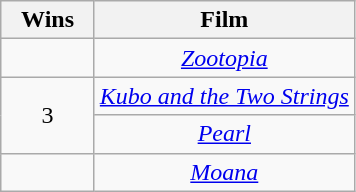<table class="wikitable" style="text-align: center">
<tr>
<th scope="col" width="55">Wins</th>
<th scope="col" align="center">Film</th>
</tr>
<tr>
<td></td>
<td><em><a href='#'>Zootopia</a></em></td>
</tr>
<tr>
<td rowspan="2" style="text-align:center;">3</td>
<td><em><a href='#'>Kubo and the Two Strings</a></em></td>
</tr>
<tr>
<td><em><a href='#'>Pearl</a></em></td>
</tr>
<tr>
<td></td>
<td><em><a href='#'>Moana</a></em></td>
</tr>
</table>
